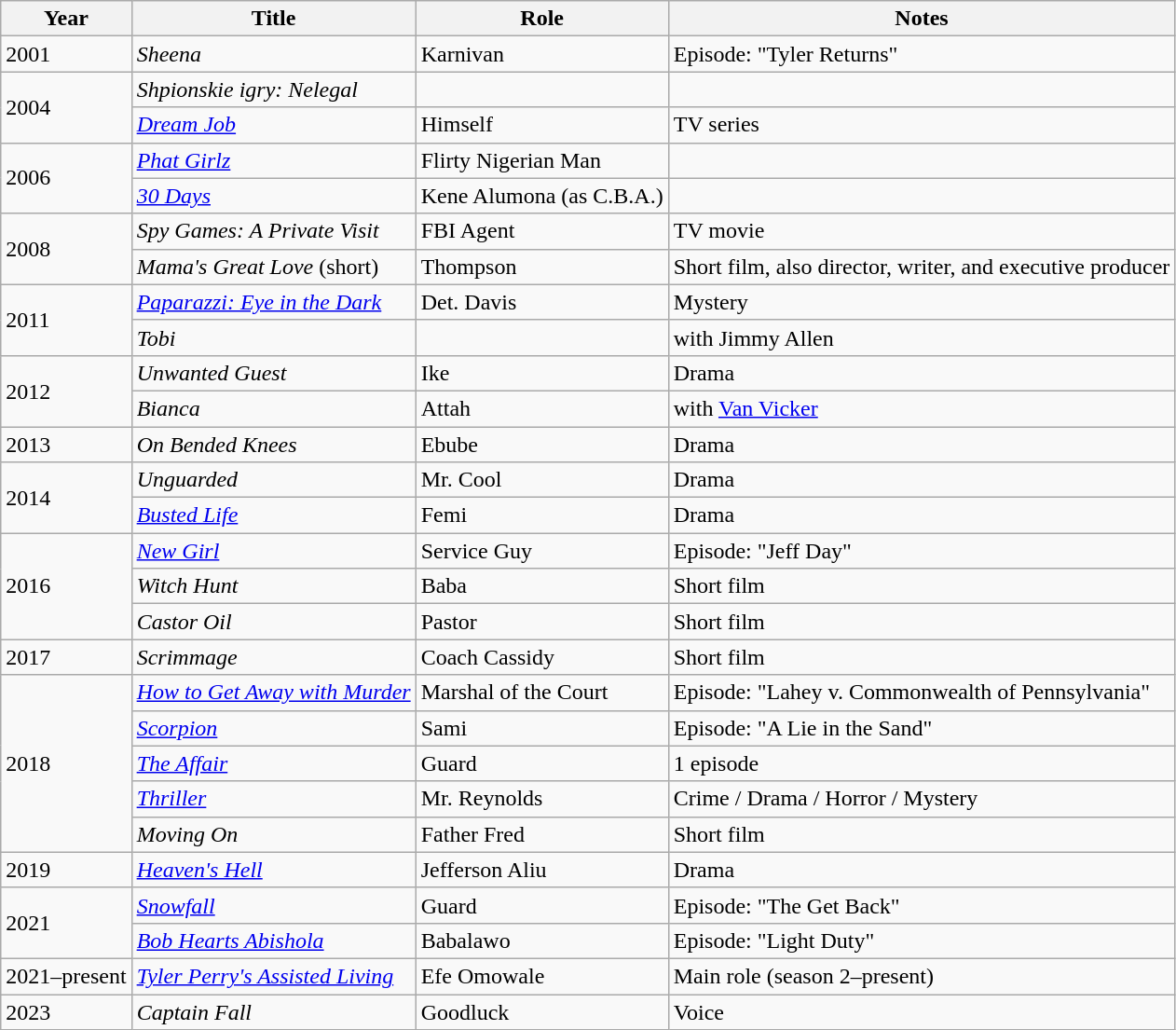<table class="wikitable sortable">
<tr>
<th>Year</th>
<th>Title</th>
<th>Role</th>
<th class="unsortable">Notes</th>
</tr>
<tr>
<td>2001</td>
<td><em>Sheena</em></td>
<td>Karnivan</td>
<td>Episode: "Tyler Returns"</td>
</tr>
<tr>
<td rowspan="2">2004</td>
<td><em>Shpionskie igry: Nelegal</em></td>
<td></td>
<td></td>
</tr>
<tr>
<td><em><a href='#'>Dream Job</a></em></td>
<td>Himself</td>
<td>TV series</td>
</tr>
<tr>
<td rowspan="2">2006</td>
<td><em><a href='#'>Phat Girlz</a></em></td>
<td>Flirty Nigerian Man</td>
<td></td>
</tr>
<tr>
<td><em><a href='#'>30 Days</a></em></td>
<td>Kene Alumona (as C.B.A.)</td>
<td></td>
</tr>
<tr>
<td rowspan="2">2008</td>
<td><em>Spy Games: A Private Visit</em></td>
<td>FBI Agent</td>
<td>TV movie</td>
</tr>
<tr>
<td><em>Mama's Great Love</em> (short)</td>
<td>Thompson</td>
<td>Short film, also director, writer, and executive producer</td>
</tr>
<tr>
<td rowspan="2">2011</td>
<td><em><a href='#'>Paparazzi: Eye in the Dark</a></em></td>
<td>Det. Davis</td>
<td>Mystery</td>
</tr>
<tr>
<td><em>Tobi</em></td>
<td></td>
<td>with Jimmy Allen</td>
</tr>
<tr>
<td rowspan="2">2012</td>
<td><em>Unwanted Guest</em></td>
<td>Ike</td>
<td>Drama</td>
</tr>
<tr>
<td><em>Bianca</em></td>
<td>Attah</td>
<td>with <a href='#'>Van Vicker</a></td>
</tr>
<tr>
<td>2013</td>
<td><em>On Bended Knees</em></td>
<td>Ebube</td>
<td>Drama</td>
</tr>
<tr>
<td rowspan="2">2014</td>
<td><em>Unguarded</em></td>
<td>Mr. Cool</td>
<td>Drama</td>
</tr>
<tr>
<td><em><a href='#'>Busted Life</a></em></td>
<td>Femi</td>
<td>Drama</td>
</tr>
<tr>
<td rowspan="3">2016</td>
<td><em><a href='#'>New Girl</a></em></td>
<td>Service Guy</td>
<td>Episode: "Jeff Day"</td>
</tr>
<tr>
<td><em>Witch Hunt</em></td>
<td>Baba</td>
<td>Short film</td>
</tr>
<tr>
<td><em>Castor Oil</em></td>
<td>Pastor</td>
<td>Short film</td>
</tr>
<tr>
<td>2017</td>
<td><em>Scrimmage</em></td>
<td>Coach Cassidy</td>
<td>Short film</td>
</tr>
<tr>
<td rowspan="5">2018</td>
<td><em><a href='#'>How to Get Away with Murder</a></em></td>
<td>Marshal of the Court</td>
<td>Episode: "Lahey v. Commonwealth of Pennsylvania"</td>
</tr>
<tr>
<td><em><a href='#'>Scorpion</a></em></td>
<td>Sami</td>
<td>Episode: "A Lie in the Sand"</td>
</tr>
<tr>
<td><em><a href='#'>The Affair</a></em></td>
<td>Guard</td>
<td>1 episode</td>
</tr>
<tr>
<td><em><a href='#'>Thriller</a></em></td>
<td>Mr. Reynolds</td>
<td>Crime / Drama / Horror / Mystery</td>
</tr>
<tr>
<td><em>Moving On</em></td>
<td>Father Fred</td>
<td>Short film</td>
</tr>
<tr>
<td>2019</td>
<td><em><a href='#'>Heaven's Hell</a></em></td>
<td>Jefferson Aliu</td>
<td>Drama</td>
</tr>
<tr>
<td rowspan="2">2021</td>
<td><em><a href='#'>Snowfall</a></em></td>
<td>Guard</td>
<td>Episode: "The Get Back"</td>
</tr>
<tr>
<td><em><a href='#'>Bob Hearts Abishola</a></em></td>
<td>Babalawo</td>
<td>Episode: "Light Duty"</td>
</tr>
<tr>
<td>2021–present</td>
<td><em><a href='#'>Tyler Perry's Assisted Living</a></em></td>
<td>Efe Omowale</td>
<td>Main role (season 2–present)</td>
</tr>
<tr>
<td>2023</td>
<td><em>Captain Fall</em></td>
<td>Goodluck</td>
<td>Voice</td>
</tr>
</table>
